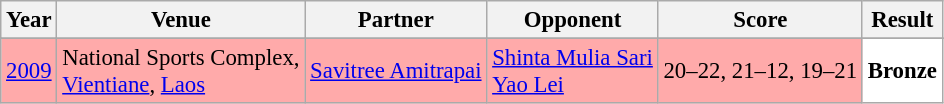<table class="sortable wikitable" style="font-size: 95%;">
<tr>
<th>Year</th>
<th>Venue</th>
<th>Partner</th>
<th>Opponent</th>
<th>Score</th>
<th>Result</th>
</tr>
<tr>
</tr>
<tr style="background:#FFAAAA">
<td align="center"><a href='#'>2009</a></td>
<td align="left">National Sports Complex,<br><a href='#'>Vientiane</a>, <a href='#'>Laos</a></td>
<td align="left"> <a href='#'>Savitree Amitrapai</a></td>
<td align="left"> <a href='#'>Shinta Mulia Sari</a><br> <a href='#'>Yao Lei</a></td>
<td align="left">20–22, 21–12, 19–21</td>
<td style="text-align:left; background:white"> <strong>Bronze</strong></td>
</tr>
</table>
